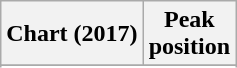<table class="wikitable sortable">
<tr>
<th>Chart (2017)</th>
<th>Peak<br>position</th>
</tr>
<tr>
</tr>
<tr>
</tr>
</table>
